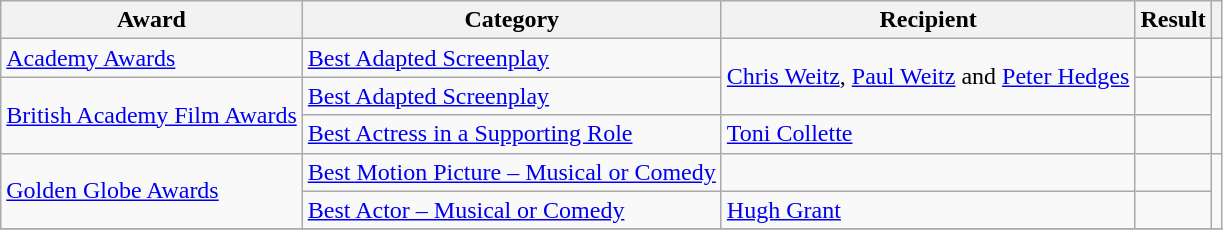<table class="wikitable plainrowheaders">
<tr>
<th scope="col">Award</th>
<th scope="col">Category</th>
<th scope="col">Recipient</th>
<th scope="col">Result</th>
<th></th>
</tr>
<tr>
<td><a href='#'>Academy Awards</a></td>
<td><a href='#'>Best Adapted Screenplay</a></td>
<td rowspan=2><a href='#'>Chris Weitz</a>, <a href='#'>Paul Weitz</a> and <a href='#'>Peter Hedges</a></td>
<td></td>
<td></td>
</tr>
<tr>
<td rowspan=2><a href='#'>British Academy Film Awards</a></td>
<td><a href='#'>Best Adapted Screenplay</a></td>
<td></td>
<td rowspan="2"></td>
</tr>
<tr>
<td><a href='#'>Best Actress in a Supporting Role</a></td>
<td><a href='#'>Toni Collette</a></td>
<td></td>
</tr>
<tr>
<td rowspan=2><a href='#'>Golden Globe Awards</a></td>
<td><a href='#'>Best Motion Picture – Musical or Comedy</a></td>
<td></td>
<td></td>
<td rowspan="2"></td>
</tr>
<tr>
<td><a href='#'>Best Actor – Musical or Comedy</a></td>
<td><a href='#'>Hugh Grant</a></td>
<td></td>
</tr>
<tr>
</tr>
</table>
